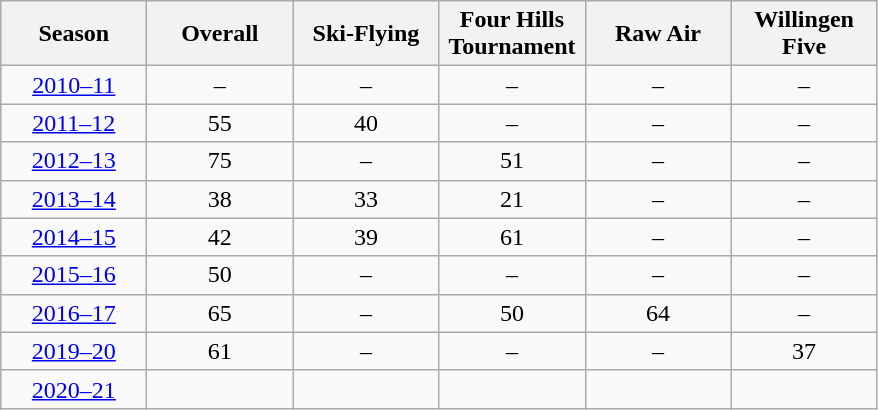<table class="wikitable">
<tr class="hintergrundfarbe5">
<th width="90">Season</th>
<th width="90">Overall</th>
<th width="90">Ski-Flying</th>
<th width="90">Four Hills<br>Tournament</th>
<th width="90">Raw Air</th>
<th width="90">Willingen Five</th>
</tr>
<tr>
<td align=center><a href='#'>2010–11</a></td>
<td align=center>–</td>
<td align=center>–</td>
<td align=center>–</td>
<td align=center>–</td>
<td align=center>–</td>
</tr>
<tr>
<td align=center><a href='#'>2011–12</a></td>
<td align=center>55</td>
<td align=center>40</td>
<td align=center>–</td>
<td align=center>–</td>
<td align=center>–</td>
</tr>
<tr>
<td align=center><a href='#'>2012–13</a></td>
<td align=center>75</td>
<td align=center>–</td>
<td align=center>51</td>
<td align=center>–</td>
<td align=center>–</td>
</tr>
<tr>
<td align=center><a href='#'>2013–14</a></td>
<td align=center>38</td>
<td align=center>33</td>
<td align=center>21</td>
<td align=center>–</td>
<td align=center>–</td>
</tr>
<tr>
<td align=center><a href='#'>2014–15</a></td>
<td align=center>42</td>
<td align=center>39</td>
<td align=center>61</td>
<td align=center>–</td>
<td align=center>–</td>
</tr>
<tr>
<td align=center><a href='#'>2015–16</a></td>
<td align=center>50</td>
<td align=center>–</td>
<td align=center>–</td>
<td align=center>–</td>
<td align=center>–</td>
</tr>
<tr>
<td align=center><a href='#'>2016–17</a></td>
<td align=center>65</td>
<td align=center>–</td>
<td align=center>50</td>
<td align=center>64</td>
<td align=center>–</td>
</tr>
<tr>
<td align=center><a href='#'>2019–20</a></td>
<td align=center>61</td>
<td align=center>–</td>
<td align=center>–</td>
<td align=center>–</td>
<td align=center>37</td>
</tr>
<tr>
<td align=center><a href='#'>2020–21</a></td>
<td align=center></td>
<td align=center></td>
<td align=center></td>
<td align=center></td>
<td align=center></td>
</tr>
</table>
